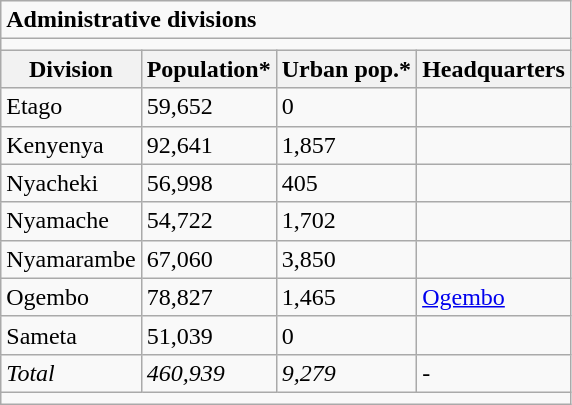<table class="wikitable">
<tr>
<td colspan="4"><strong>Administrative divisions</strong></td>
</tr>
<tr>
<td colspan="4"></td>
</tr>
<tr>
<th>Division</th>
<th>Population*</th>
<th>Urban pop.*</th>
<th>Headquarters</th>
</tr>
<tr>
<td>Etago</td>
<td>59,652</td>
<td>0</td>
<td></td>
</tr>
<tr>
<td>Kenyenya</td>
<td>92,641</td>
<td>1,857</td>
<td></td>
</tr>
<tr>
<td>Nyacheki</td>
<td>56,998</td>
<td>405</td>
<td></td>
</tr>
<tr>
<td>Nyamache</td>
<td>54,722</td>
<td>1,702</td>
<td></td>
</tr>
<tr>
<td>Nyamarambe</td>
<td>67,060</td>
<td>3,850</td>
<td></td>
</tr>
<tr>
<td>Ogembo</td>
<td>78,827</td>
<td>1,465</td>
<td><a href='#'>Ogembo</a></td>
</tr>
<tr>
<td>Sameta</td>
<td>51,039</td>
<td>0</td>
<td></td>
</tr>
<tr>
<td><em>Total</em></td>
<td><em>460,939</em></td>
<td><em>9,279</em></td>
<td>-</td>
</tr>
<tr>
<td colspan="4"></td>
</tr>
</table>
